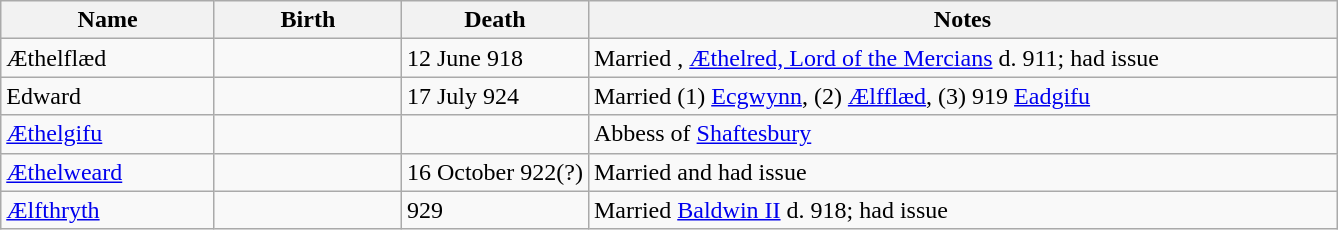<table class=wikitable>
<tr>
<th style="width:16%;">Name</th>
<th style="width:14%;">Birth</th>
<th style="width:14%;">Death</th>
<th style="width:64%;">Notes</th>
</tr>
<tr>
<td>Æthelflæd</td>
<td></td>
<td>12 June 918</td>
<td>Married , <a href='#'>Æthelred, Lord of the Mercians</a> d. 911; had issue</td>
</tr>
<tr>
<td>Edward</td>
<td></td>
<td>17 July 924</td>
<td>Married (1) <a href='#'>Ecgwynn</a>, (2) <a href='#'>Ælfflæd</a>, (3) 919 <a href='#'>Eadgifu</a></td>
</tr>
<tr>
<td><a href='#'>Æthelgifu</a></td>
<td></td>
<td></td>
<td>Abbess of <a href='#'>Shaftesbury</a></td>
</tr>
<tr>
<td><a href='#'>Æthelweard</a></td>
<td></td>
<td>16 October 922(?)</td>
<td>Married and had issue</td>
</tr>
<tr>
<td><a href='#'>Ælfthryth</a></td>
<td></td>
<td>929</td>
<td>Married <a href='#'>Baldwin II</a> d. 918; had issue</td>
</tr>
</table>
